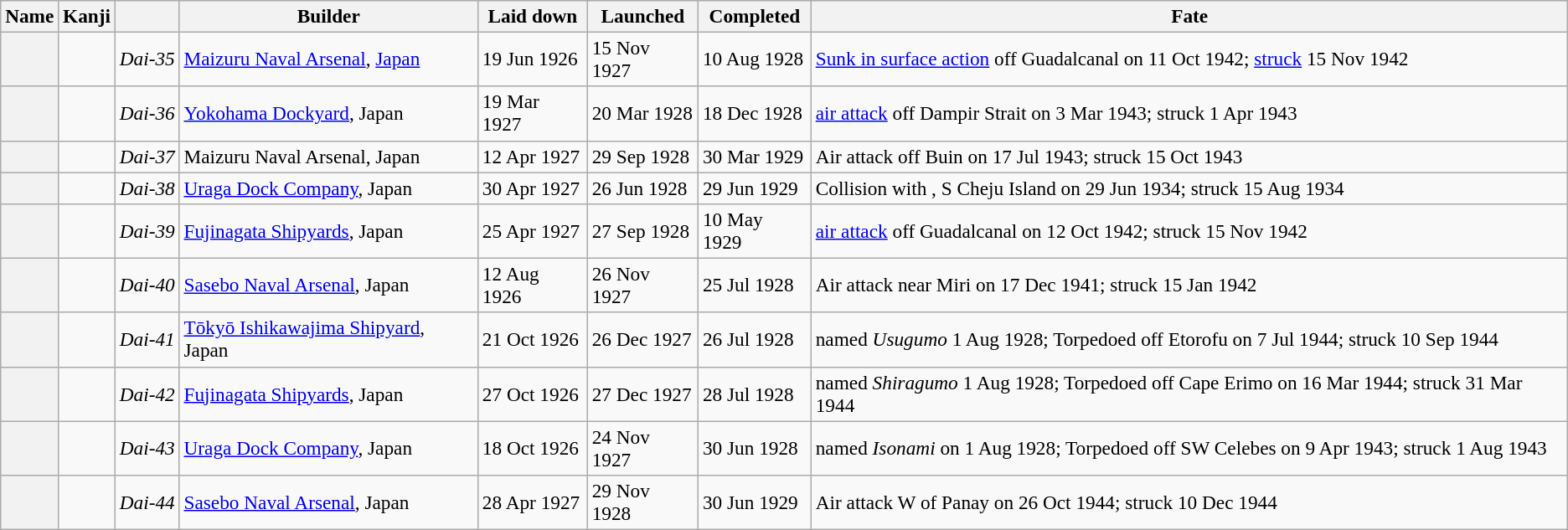<table class="wikitable plainrowheaders" style="font-size:97%;">
<tr>
<th scope="col">Name</th>
<th scope="col">Kanji</th>
<th scope="col"></th>
<th scope="col">Builder</th>
<th scope="col">Laid down</th>
<th scope="col">Launched</th>
<th scope="col">Completed</th>
<th scope="col">Fate</th>
</tr>
<tr>
<th scope="row"></th>
<td></td>
<td><em>Dai-35</em></td>
<td><a href='#'>Maizuru Naval Arsenal</a>, <a href='#'>Japan</a></td>
<td>19 Jun 1926</td>
<td>15 Nov 1927</td>
<td>10 Aug 1928</td>
<td><a href='#'>Sunk in surface action</a> off Guadalcanal  on 11 Oct 1942; <a href='#'>struck</a> 15 Nov 1942</td>
</tr>
<tr>
<th scope="row"></th>
<td></td>
<td><em>Dai-36</em></td>
<td><a href='#'>Yokohama Dockyard</a>, Japan</td>
<td>19 Mar 1927</td>
<td>20 Mar 1928</td>
<td>18 Dec 1928</td>
<td><a href='#'>air attack</a> off Dampir Strait  on 3 Mar 1943; struck 1 Apr 1943</td>
</tr>
<tr>
<th scope="row"></th>
<td></td>
<td><em>Dai-37</em></td>
<td>Maizuru Naval Arsenal, Japan</td>
<td>12 Apr 1927</td>
<td>29 Sep 1928</td>
<td>30 Mar 1929</td>
<td>Air attack off Buin  on 17 Jul 1943; struck 15 Oct 1943</td>
</tr>
<tr>
<th scope="row"></th>
<td></td>
<td><em>Dai-38</em></td>
<td><a href='#'>Uraga Dock Company</a>, Japan</td>
<td>30 Apr 1927</td>
<td>26 Jun 1928</td>
<td>29 Jun 1929</td>
<td>Collision with , S Cheju Island  on 29 Jun 1934; struck 15 Aug 1934</td>
</tr>
<tr>
<th scope="row"></th>
<td></td>
<td><em>Dai-39</em></td>
<td><a href='#'>Fujinagata Shipyards</a>, Japan</td>
<td>25 Apr 1927</td>
<td>27 Sep 1928</td>
<td>10 May 1929</td>
<td><a href='#'>air attack</a> off Guadalcanal  on 12 Oct 1942; struck 15 Nov 1942</td>
</tr>
<tr>
<th scope="row"></th>
<td></td>
<td><em>Dai-40</em></td>
<td><a href='#'>Sasebo Naval Arsenal</a>, Japan</td>
<td>12 Aug 1926</td>
<td>26 Nov 1927</td>
<td>25 Jul 1928</td>
<td>Air attack near Miri  on 17 Dec 1941; struck 15 Jan 1942</td>
</tr>
<tr>
<th scope="row"></th>
<td></td>
<td><em>Dai-41</em></td>
<td><a href='#'>Tōkyō Ishikawajima Shipyard</a>, Japan</td>
<td>21 Oct 1926</td>
<td>26 Dec 1927</td>
<td>26 Jul 1928</td>
<td>named <em>Usugumo</em> 1 Aug 1928; Torpedoed off Etorofu  on 7 Jul 1944; struck 10 Sep 1944</td>
</tr>
<tr>
<th scope="row"></th>
<td></td>
<td><em>Dai-42</em></td>
<td><a href='#'>Fujinagata Shipyards</a>, Japan</td>
<td>27 Oct 1926</td>
<td>27 Dec 1927</td>
<td>28 Jul 1928</td>
<td>named <em>Shiragumo</em> 1 Aug 1928; Torpedoed off Cape Erimo  on 16 Mar 1944; struck 31 Mar 1944</td>
</tr>
<tr>
<th scope="row"></th>
<td></td>
<td><em>Dai-43</em></td>
<td><a href='#'>Uraga Dock Company</a>, Japan</td>
<td>18 Oct 1926</td>
<td>24 Nov 1927</td>
<td>30 Jun 1928</td>
<td>named <em>Isonami</em> on 1 Aug 1928; Torpedoed off SW Celebes  on 9 Apr 1943; struck 1 Aug 1943</td>
</tr>
<tr>
<th scope="row"></th>
<td></td>
<td style="white-space: nowrap;"><em>Dai-44</em></td>
<td><a href='#'>Sasebo Naval Arsenal</a>, Japan</td>
<td>28 Apr 1927</td>
<td>29 Nov 1928</td>
<td>30 Jun 1929</td>
<td>Air attack W of Panay  on 26 Oct 1944; struck 10 Dec 1944</td>
</tr>
</table>
